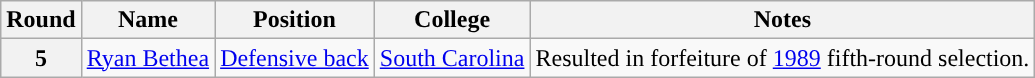<table class="wikitable" style="text-align:center">
<tr>
<th>Round</th>
<th>Name</th>
<th>Position</th>
<th>College</th>
<th>Notes</th>
</tr>
<tr>
<th>5</th>
<td><a href='#'>Ryan Bethea</a></td>
<td><a href='#'>Defensive back</a></td>
<td><a href='#'>South Carolina</a></td>
<td>Resulted in forfeiture of <a href='#'>1989</a> fifth-round selection.</td>
</tr>
</table>
